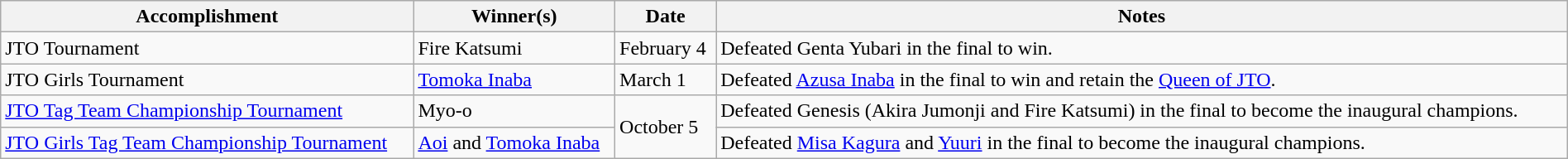<table class="wikitable" style="width:100%;">
<tr>
<th>Accomplishment</th>
<th>Winner(s)</th>
<th>Date</th>
<th>Notes</th>
</tr>
<tr>
<td>JTO Tournament</td>
<td>Fire Katsumi</td>
<td>February 4</td>
<td>Defeated Genta Yubari in the final to win.</td>
</tr>
<tr>
<td>JTO Girls Tournament</td>
<td><a href='#'>Tomoka Inaba</a></td>
<td>March 1</td>
<td>Defeated <a href='#'>Azusa Inaba</a> in the final to win and retain the <a href='#'>Queen of JTO</a>.</td>
</tr>
<tr>
<td><a href='#'>JTO Tag Team Championship Tournament</a></td>
<td>Myo-o<br></td>
<td rowspan=2>October 5</td>
<td>Defeated Genesis (Akira Jumonji and Fire Katsumi) in the final to become the inaugural champions.</td>
</tr>
<tr>
<td><a href='#'>JTO Girls Tag Team Championship Tournament</a></td>
<td><a href='#'>Aoi</a> and <a href='#'>Tomoka Inaba</a></td>
<td>Defeated <a href='#'>Misa Kagura</a> and <a href='#'>Yuuri</a> in the final to become the inaugural champions.</td>
</tr>
</table>
